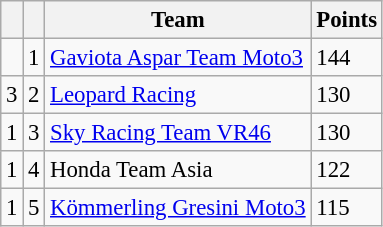<table class="wikitable" style="font-size: 95%;">
<tr>
<th></th>
<th></th>
<th>Team</th>
<th>Points</th>
</tr>
<tr>
<td></td>
<td align=center>1</td>
<td> <a href='#'>Gaviota Aspar Team Moto3</a></td>
<td align=left>144</td>
</tr>
<tr>
<td> 3</td>
<td align=center>2</td>
<td> <a href='#'>Leopard Racing</a></td>
<td align=left>130</td>
</tr>
<tr>
<td> 1</td>
<td align=center>3</td>
<td> <a href='#'>Sky Racing Team VR46</a></td>
<td align=left>130</td>
</tr>
<tr>
<td> 1</td>
<td align=center>4</td>
<td> Honda Team Asia</td>
<td align=left>122</td>
</tr>
<tr>
<td> 1</td>
<td align=center>5</td>
<td> <a href='#'>Kömmerling Gresini Moto3</a></td>
<td align=left>115</td>
</tr>
</table>
